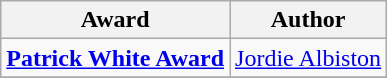<table class="wikitable">
<tr>
<th>Award</th>
<th>Author</th>
</tr>
<tr>
<td><strong><a href='#'>Patrick White Award</a></strong></td>
<td><a href='#'>Jordie Albiston</a></td>
</tr>
<tr>
</tr>
</table>
